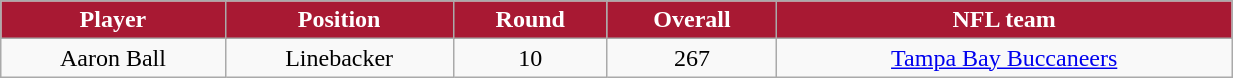<table class="wikitable" width="65%">
<tr align="center" style="background:#A81933;color:#FFFFFF;">
<td><strong>Player</strong></td>
<td><strong>Position</strong></td>
<td><strong>Round</strong></td>
<td><strong>Overall</strong></td>
<td><strong>NFL team</strong></td>
</tr>
<tr align="center" bgcolor="">
<td>Aaron Ball</td>
<td>Linebacker</td>
<td>10</td>
<td>267</td>
<td><a href='#'>Tampa Bay Buccaneers</a></td>
</tr>
</table>
